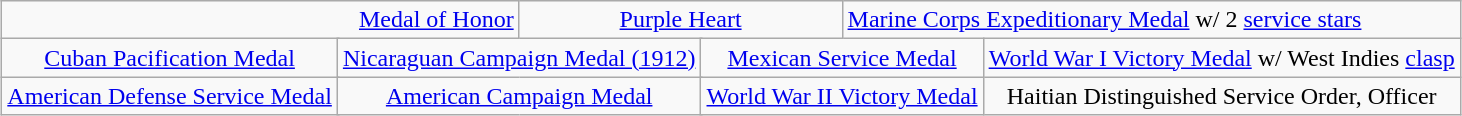<table class="wikitable" style="margin:1em auto; text-align:center;">
<tr>
<td colspan="4" align="right"><a href='#'>Medal of Honor</a></td>
<td colspan="4"><a href='#'>Purple Heart</a></td>
<td colspan="4" align="left"><a href='#'>Marine Corps Expeditionary Medal</a> w/ 2 <a href='#'>service stars</a></td>
</tr>
<tr>
<td colspan="3"><a href='#'>Cuban Pacification Medal</a></td>
<td colspan="3"><a href='#'>Nicaraguan Campaign Medal (1912)</a></td>
<td colspan="3"><a href='#'>Mexican Service Medal</a></td>
<td colspan="3"><a href='#'>World War I Victory Medal</a> w/ West Indies <a href='#'>clasp</a></td>
</tr>
<tr>
<td colspan="3"><a href='#'>American Defense Service Medal</a></td>
<td colspan="3"><a href='#'>American Campaign Medal</a></td>
<td colspan="3"><a href='#'>World War II Victory Medal</a></td>
<td colspan="3">Haitian Distinguished Service Order, Officer</td>
</tr>
</table>
